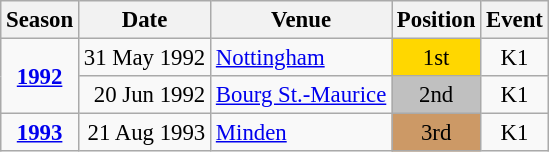<table class="wikitable" style="text-align:center; font-size:95%;">
<tr>
<th>Season</th>
<th>Date</th>
<th>Venue</th>
<th>Position</th>
<th>Event</th>
</tr>
<tr>
<td rowspan=2><strong><a href='#'>1992</a></strong></td>
<td align=right>31 May 1992</td>
<td align=left><a href='#'>Nottingham</a></td>
<td bgcolor=gold>1st</td>
<td>K1</td>
</tr>
<tr>
<td align=right>20 Jun 1992</td>
<td align=left><a href='#'>Bourg St.-Maurice</a></td>
<td bgcolor=silver>2nd</td>
<td>K1</td>
</tr>
<tr>
<td><strong><a href='#'>1993</a></strong></td>
<td align=right>21 Aug 1993</td>
<td align=left><a href='#'>Minden</a></td>
<td bgcolor=cc9966>3rd</td>
<td>K1</td>
</tr>
</table>
